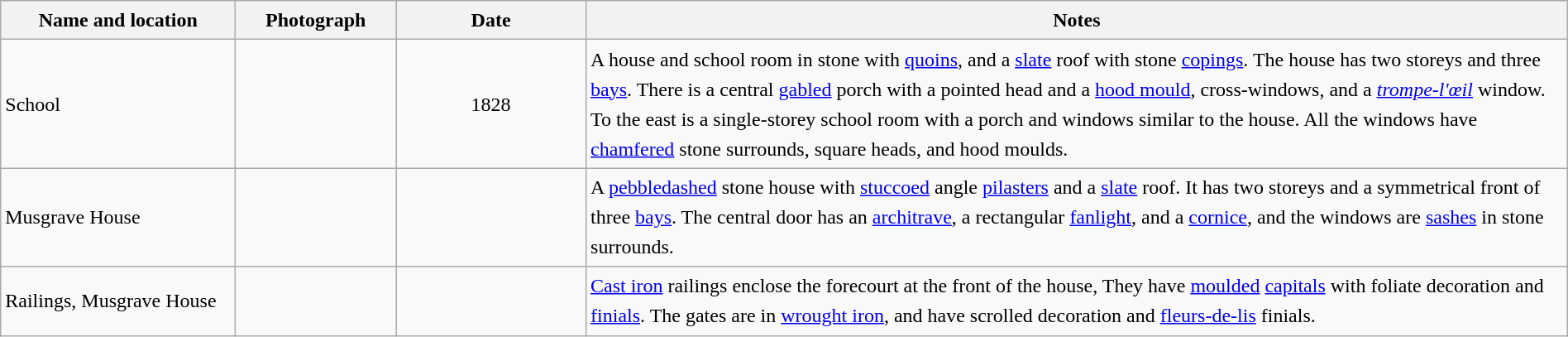<table class="wikitable sortable plainrowheaders" style="width:100%;border:0px;text-align:left;line-height:150%;">
<tr>
<th scope="col"  style="width:150px">Name and location</th>
<th scope="col"  style="width:100px" class="unsortable">Photograph</th>
<th scope="col"  style="width:120px">Date</th>
<th scope="col"  style="width:650px" class="unsortable">Notes</th>
</tr>
<tr>
<td>School<br><small></small></td>
<td></td>
<td align="center">1828</td>
<td>A house and school room in stone with <a href='#'>quoins</a>, and a <a href='#'>slate</a> roof with stone <a href='#'>copings</a>.  The house has two storeys and three <a href='#'>bays</a>.  There is a central <a href='#'>gabled</a> porch with a pointed head and a <a href='#'>hood mould</a>, cross-windows, and a <em><a href='#'>trompe-l'œil</a></em> window.  To the east is a single-storey school room with a porch and windows similar to the house.  All the windows have <a href='#'>chamfered</a> stone surrounds, square heads, and hood moulds.</td>
</tr>
<tr>
<td>Musgrave House<br><small></small></td>
<td></td>
<td align="center"></td>
<td>A <a href='#'>pebbledashed</a> stone house with <a href='#'>stuccoed</a> angle <a href='#'>pilasters</a> and a <a href='#'>slate</a> roof.  It has two storeys and a symmetrical front of three <a href='#'>bays</a>.  The central door has an <a href='#'>architrave</a>, a rectangular <a href='#'>fanlight</a>, and a <a href='#'>cornice</a>, and the windows are <a href='#'>sashes</a> in stone surrounds.</td>
</tr>
<tr>
<td>Railings, Musgrave House<br><small></small></td>
<td></td>
<td align="center"></td>
<td><a href='#'>Cast iron</a> railings enclose the forecourt at the front of the house,  They have <a href='#'>moulded</a> <a href='#'>capitals</a> with foliate decoration and <a href='#'>finials</a>.  The gates are in <a href='#'>wrought iron</a>, and have scrolled decoration and <a href='#'>fleurs-de-lis</a> finials.</td>
</tr>
<tr>
</tr>
</table>
